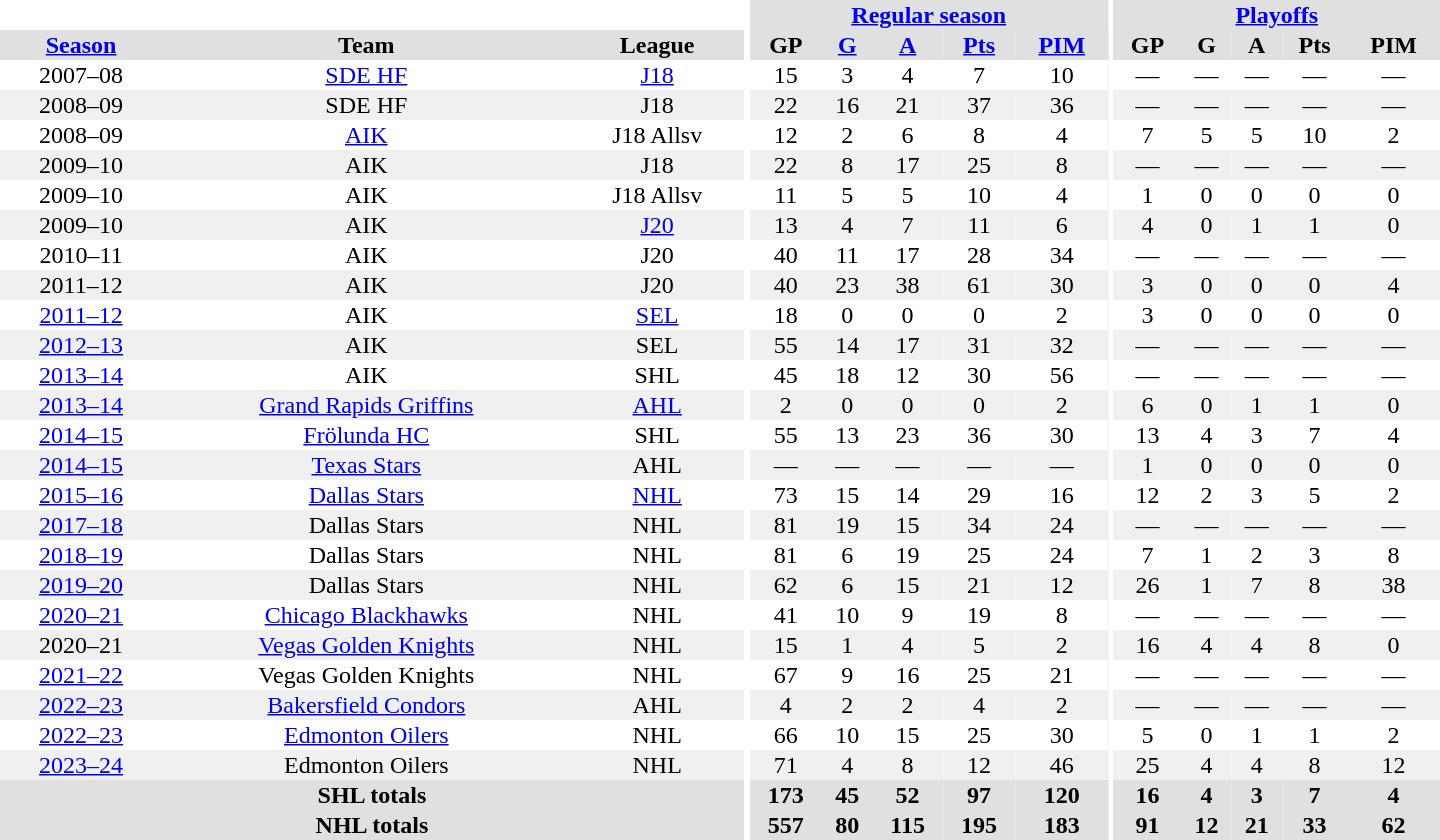<table border="0" cellpadding="1" cellspacing="0" style="text-align:center; width:60em">
<tr bgcolor="#e0e0e0">
<th colspan="3" bgcolor="#ffffff"></th>
<th rowspan="99" bgcolor="#ffffff"></th>
<th colspan="5"><a href='#'>Regular season</a></th>
<th rowspan="99" bgcolor="#ffffff"></th>
<th colspan="5"><a href='#'>Playoffs</a></th>
</tr>
<tr bgcolor="#e0e0e0">
<th><a href='#'>Season</a></th>
<th>Team</th>
<th>League</th>
<th>GP</th>
<th><a href='#'>G</a></th>
<th><a href='#'>A</a></th>
<th><a href='#'>Pts</a></th>
<th><a href='#'>PIM</a></th>
<th>GP</th>
<th>G</th>
<th>A</th>
<th>Pts</th>
<th>PIM</th>
</tr>
<tr>
<td>2007–08</td>
<td><a href='#'>SDE HF</a></td>
<td><a href='#'>J18</a></td>
<td>15</td>
<td>3</td>
<td>4</td>
<td>7</td>
<td>10</td>
<td>—</td>
<td>—</td>
<td>—</td>
<td>—</td>
<td>—</td>
</tr>
<tr bgcolor="#f0f0f0">
<td>2008–09</td>
<td>SDE HF</td>
<td>J18</td>
<td>22</td>
<td>16</td>
<td>21</td>
<td>37</td>
<td>36</td>
<td>—</td>
<td>—</td>
<td>—</td>
<td>—</td>
<td>—</td>
</tr>
<tr>
<td>2008–09</td>
<td><a href='#'>AIK</a></td>
<td>J18 Allsv</td>
<td>12</td>
<td>2</td>
<td>6</td>
<td>8</td>
<td>4</td>
<td>7</td>
<td>5</td>
<td>5</td>
<td>10</td>
<td>2</td>
</tr>
<tr bgcolor="#f0f0f0">
<td>2009–10</td>
<td>AIK</td>
<td>J18</td>
<td>22</td>
<td>8</td>
<td>17</td>
<td>25</td>
<td>8</td>
<td>—</td>
<td>—</td>
<td>—</td>
<td>—</td>
<td>—</td>
</tr>
<tr>
<td>2009–10</td>
<td>AIK</td>
<td>J18 Allsv</td>
<td>11</td>
<td>5</td>
<td>5</td>
<td>10</td>
<td>4</td>
<td>1</td>
<td>0</td>
<td>0</td>
<td>0</td>
<td>0</td>
</tr>
<tr bgcolor="#f0f0f0">
<td>2009–10</td>
<td>AIK</td>
<td><a href='#'>J20</a></td>
<td>13</td>
<td>4</td>
<td>7</td>
<td>11</td>
<td>6</td>
<td>4</td>
<td>0</td>
<td>1</td>
<td>1</td>
<td>0</td>
</tr>
<tr>
<td>2010–11</td>
<td>AIK</td>
<td>J20</td>
<td>40</td>
<td>11</td>
<td>17</td>
<td>28</td>
<td>34</td>
<td>—</td>
<td>—</td>
<td>—</td>
<td>—</td>
<td>—</td>
</tr>
<tr bgcolor="#f0f0f0">
<td>2011–12</td>
<td>AIK</td>
<td>J20</td>
<td>40</td>
<td>23</td>
<td>38</td>
<td>61</td>
<td>30</td>
<td>3</td>
<td>0</td>
<td>0</td>
<td>0</td>
<td>4</td>
</tr>
<tr>
<td><a href='#'>2011–12</a></td>
<td>AIK</td>
<td><a href='#'>SEL</a></td>
<td>18</td>
<td>0</td>
<td>0</td>
<td>0</td>
<td>2</td>
<td>3</td>
<td>0</td>
<td>0</td>
<td>0</td>
<td>0</td>
</tr>
<tr bgcolor="#f0f0f0">
<td><a href='#'>2012–13</a></td>
<td>AIK</td>
<td>SEL</td>
<td>55</td>
<td>14</td>
<td>17</td>
<td>31</td>
<td>32</td>
<td>—</td>
<td>—</td>
<td>—</td>
<td>—</td>
<td>—</td>
</tr>
<tr>
<td><a href='#'>2013–14</a></td>
<td>AIK</td>
<td>SHL</td>
<td>45</td>
<td>18</td>
<td>12</td>
<td>30</td>
<td>56</td>
<td>—</td>
<td>—</td>
<td>—</td>
<td>—</td>
<td>—</td>
</tr>
<tr bgcolor="#f0f0f0">
<td><a href='#'>2013–14</a></td>
<td><a href='#'>Grand Rapids Griffins</a></td>
<td><a href='#'>AHL</a></td>
<td>2</td>
<td>0</td>
<td>0</td>
<td>0</td>
<td>2</td>
<td>6</td>
<td>0</td>
<td>1</td>
<td>1</td>
<td>0</td>
</tr>
<tr>
<td><a href='#'>2014–15</a></td>
<td><a href='#'>Frölunda HC</a></td>
<td>SHL</td>
<td>55</td>
<td>13</td>
<td>23</td>
<td>36</td>
<td>30</td>
<td>13</td>
<td>4</td>
<td>3</td>
<td>7</td>
<td>4</td>
</tr>
<tr bgcolor="#f0f0f0">
<td><a href='#'>2014–15</a></td>
<td><a href='#'>Texas Stars</a></td>
<td>AHL</td>
<td>—</td>
<td>—</td>
<td>—</td>
<td>—</td>
<td>—</td>
<td>1</td>
<td>0</td>
<td>0</td>
<td>0</td>
<td>0</td>
</tr>
<tr>
<td><a href='#'>2015–16</a></td>
<td><a href='#'>Dallas Stars</a></td>
<td><a href='#'>NHL</a></td>
<td>73</td>
<td>15</td>
<td>14</td>
<td>29</td>
<td>16</td>
<td>12</td>
<td>2</td>
<td>3</td>
<td>5</td>
<td>2</td>
</tr>
<tr bgcolor="#f0f0f0">
<td><a href='#'>2017–18</a></td>
<td>Dallas Stars</td>
<td>NHL</td>
<td>81</td>
<td>19</td>
<td>15</td>
<td>34</td>
<td>24</td>
<td>—</td>
<td>—</td>
<td>—</td>
<td>—</td>
<td>—</td>
</tr>
<tr>
<td><a href='#'>2018–19</a></td>
<td>Dallas Stars</td>
<td>NHL</td>
<td>81</td>
<td>6</td>
<td>19</td>
<td>25</td>
<td>24</td>
<td>7</td>
<td>1</td>
<td>2</td>
<td>3</td>
<td>8</td>
</tr>
<tr bgcolor="#f0f0f0">
<td><a href='#'>2019–20</a></td>
<td>Dallas Stars</td>
<td>NHL</td>
<td>62</td>
<td>6</td>
<td>15</td>
<td>21</td>
<td>12</td>
<td>26</td>
<td>1</td>
<td>7</td>
<td>8</td>
<td>38</td>
</tr>
<tr>
<td><a href='#'>2020–21</a></td>
<td><a href='#'>Chicago Blackhawks</a></td>
<td>NHL</td>
<td>41</td>
<td>10</td>
<td>9</td>
<td>19</td>
<td>8</td>
<td>—</td>
<td>—</td>
<td>—</td>
<td>—</td>
<td>—</td>
</tr>
<tr bgcolor="#f0f0f0">
<td>2020–21</td>
<td><a href='#'>Vegas Golden Knights</a></td>
<td>NHL</td>
<td>15</td>
<td>1</td>
<td>4</td>
<td>5</td>
<td>2</td>
<td>16</td>
<td>4</td>
<td>4</td>
<td>8</td>
<td>0</td>
</tr>
<tr>
<td><a href='#'>2021–22</a></td>
<td>Vegas Golden Knights</td>
<td>NHL</td>
<td>67</td>
<td>9</td>
<td>16</td>
<td>25</td>
<td>21</td>
<td>—</td>
<td>—</td>
<td>—</td>
<td>—</td>
<td>—</td>
</tr>
<tr bgcolor="#f0f0f0">
<td><a href='#'>2022–23</a></td>
<td><a href='#'>Bakersfield Condors</a></td>
<td>AHL</td>
<td>4</td>
<td>2</td>
<td>2</td>
<td>4</td>
<td>2</td>
<td>—</td>
<td>—</td>
<td>—</td>
<td>—</td>
<td>—</td>
</tr>
<tr>
<td><a href='#'>2022–23</a></td>
<td><a href='#'>Edmonton Oilers</a></td>
<td>NHL</td>
<td>66</td>
<td>10</td>
<td>15</td>
<td>25</td>
<td>30</td>
<td>5</td>
<td>0</td>
<td>1</td>
<td>1</td>
<td>2</td>
</tr>
<tr bgcolor="#f0f0f0">
<td><a href='#'>2023–24</a></td>
<td>Edmonton Oilers</td>
<td>NHL</td>
<td>71</td>
<td>4</td>
<td>8</td>
<td>12</td>
<td>46</td>
<td>25</td>
<td>4</td>
<td>4</td>
<td>8</td>
<td>12</td>
</tr>
<tr style="background:#e0e0e0;">
<th colspan="3">SHL totals</th>
<th>173</th>
<th>45</th>
<th>52</th>
<th>97</th>
<th>120</th>
<th>16</th>
<th>4</th>
<th>3</th>
<th>7</th>
<th>4</th>
</tr>
<tr style="background:#e0e0e0;">
<th colspan="3">NHL totals</th>
<th>557</th>
<th>80</th>
<th>115</th>
<th>195</th>
<th>183</th>
<th>91</th>
<th>12</th>
<th>21</th>
<th>33</th>
<th>62</th>
</tr>
</table>
